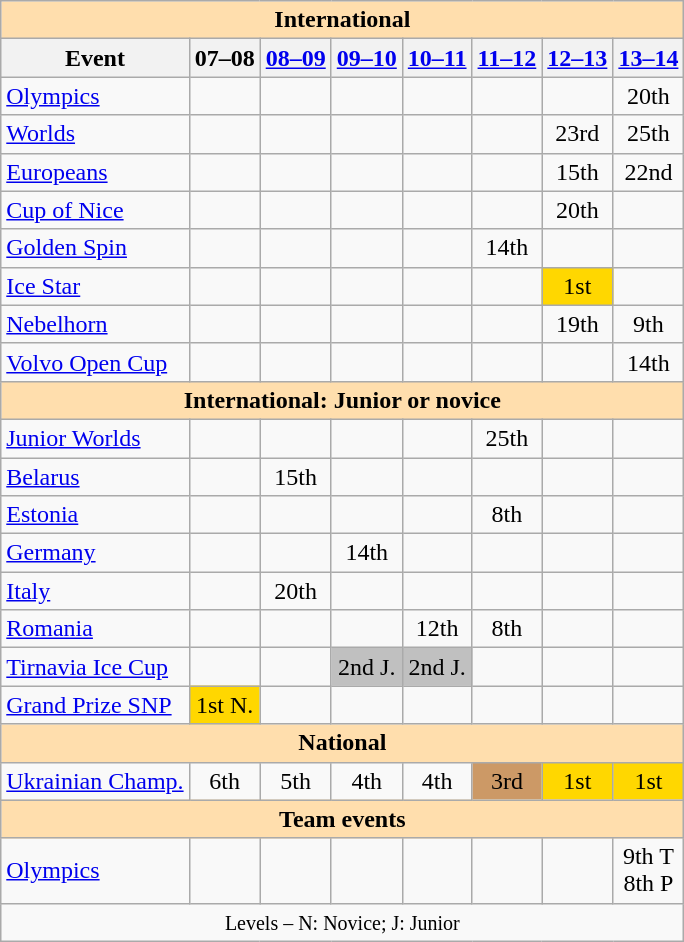<table class="wikitable" style="text-align:center">
<tr>
<th style="background-color: #ffdead; " colspan=8 align=center>International</th>
</tr>
<tr>
<th>Event</th>
<th>07–08</th>
<th><a href='#'>08–09</a></th>
<th><a href='#'>09–10</a></th>
<th><a href='#'>10–11</a></th>
<th><a href='#'>11–12</a></th>
<th><a href='#'>12–13</a></th>
<th><a href='#'>13–14</a></th>
</tr>
<tr>
<td align=left><a href='#'>Olympics</a></td>
<td></td>
<td></td>
<td></td>
<td></td>
<td></td>
<td></td>
<td>20th</td>
</tr>
<tr>
<td align=left><a href='#'>Worlds</a></td>
<td></td>
<td></td>
<td></td>
<td></td>
<td></td>
<td>23rd</td>
<td>25th</td>
</tr>
<tr>
<td align=left><a href='#'>Europeans</a></td>
<td></td>
<td></td>
<td></td>
<td></td>
<td></td>
<td>15th</td>
<td>22nd</td>
</tr>
<tr>
<td align=left><a href='#'>Cup of Nice</a></td>
<td></td>
<td></td>
<td></td>
<td></td>
<td></td>
<td>20th</td>
<td></td>
</tr>
<tr>
<td align=left><a href='#'>Golden Spin</a></td>
<td></td>
<td></td>
<td></td>
<td></td>
<td>14th</td>
<td></td>
<td></td>
</tr>
<tr>
<td align=left><a href='#'>Ice Star</a></td>
<td></td>
<td></td>
<td></td>
<td></td>
<td></td>
<td bgcolor=gold>1st</td>
<td></td>
</tr>
<tr>
<td align=left><a href='#'>Nebelhorn</a></td>
<td></td>
<td></td>
<td></td>
<td></td>
<td></td>
<td>19th</td>
<td>9th</td>
</tr>
<tr>
<td align=left><a href='#'>Volvo Open Cup</a></td>
<td></td>
<td></td>
<td></td>
<td></td>
<td></td>
<td></td>
<td>14th</td>
</tr>
<tr>
<th style="background-color: #ffdead; " colspan=8 align=center>International: Junior or novice</th>
</tr>
<tr>
<td align=left><a href='#'>Junior Worlds</a></td>
<td></td>
<td></td>
<td></td>
<td></td>
<td>25th</td>
<td></td>
<td></td>
</tr>
<tr>
<td align=left> <a href='#'>Belarus</a></td>
<td></td>
<td>15th</td>
<td></td>
<td></td>
<td></td>
<td></td>
<td></td>
</tr>
<tr>
<td align=left> <a href='#'>Estonia</a></td>
<td></td>
<td></td>
<td></td>
<td></td>
<td>8th</td>
<td></td>
<td></td>
</tr>
<tr>
<td align=left> <a href='#'>Germany</a></td>
<td></td>
<td></td>
<td>14th</td>
<td></td>
<td></td>
<td></td>
<td></td>
</tr>
<tr>
<td align=left> <a href='#'>Italy</a></td>
<td></td>
<td>20th</td>
<td></td>
<td></td>
<td></td>
<td></td>
<td></td>
</tr>
<tr>
<td align=left> <a href='#'>Romania</a></td>
<td></td>
<td></td>
<td></td>
<td>12th</td>
<td>8th</td>
<td></td>
<td></td>
</tr>
<tr>
<td align=left><a href='#'>Tirnavia Ice Cup</a></td>
<td></td>
<td></td>
<td bgcolor=silver>2nd J.</td>
<td bgcolor=silver>2nd J.</td>
<td></td>
<td></td>
<td></td>
</tr>
<tr>
<td align=left><a href='#'>Grand Prize SNP</a></td>
<td bgcolor=gold>1st N.</td>
<td></td>
<td></td>
<td></td>
<td></td>
<td></td>
<td></td>
</tr>
<tr>
<th style="background-color: #ffdead; " colspan=8 align=center>National</th>
</tr>
<tr>
<td align=left><a href='#'>Ukrainian Champ.</a></td>
<td>6th</td>
<td>5th</td>
<td>4th</td>
<td>4th</td>
<td bgcolor=cc9966>3rd</td>
<td bgcolor=gold>1st</td>
<td bgcolor=gold>1st</td>
</tr>
<tr>
<th style="background-color: #ffdead; " colspan=8 align=center>Team events</th>
</tr>
<tr>
<td align=left><a href='#'>Olympics</a></td>
<td></td>
<td></td>
<td></td>
<td></td>
<td></td>
<td></td>
<td>9th T <br> 8th P</td>
</tr>
<tr>
<td colspan=8 align=center><small> Levels – N: Novice; J: Junior </small></td>
</tr>
</table>
